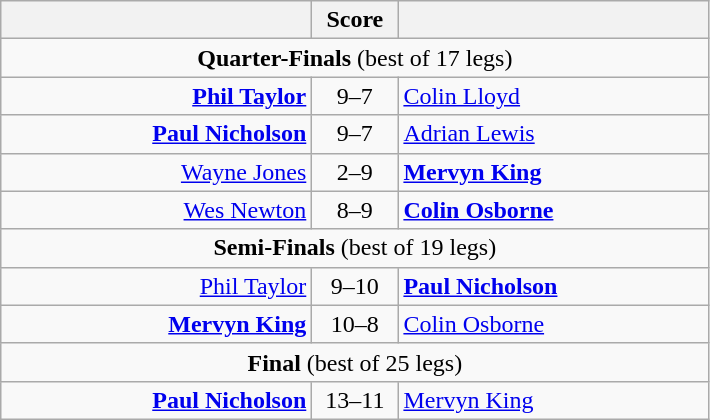<table class=wikitable style="text-align:center">
<tr>
<th width=200></th>
<th width=50>Score</th>
<th width=200></th>
</tr>
<tr align=center>
<td colspan="3"><strong>Quarter-Finals</strong> (best of 17 legs)</td>
</tr>
<tr align=left>
<td align=right><strong><a href='#'>Phil Taylor</a></strong> </td>
<td align=center>9–7</td>
<td> <a href='#'>Colin Lloyd</a></td>
</tr>
<tr align=left>
<td align=right><strong><a href='#'>Paul Nicholson</a></strong> </td>
<td align=center>9–7</td>
<td> <a href='#'>Adrian Lewis</a></td>
</tr>
<tr align=left>
<td align=right><a href='#'>Wayne Jones</a> </td>
<td align=center>2–9</td>
<td> <strong><a href='#'>Mervyn King</a></strong></td>
</tr>
<tr align=left>
<td align=right><a href='#'>Wes Newton</a> </td>
<td align=center>8–9</td>
<td> <strong><a href='#'>Colin Osborne</a></strong></td>
</tr>
<tr align=center>
<td colspan="3"><strong>Semi-Finals</strong> (best of 19 legs)</td>
</tr>
<tr align=left>
<td align=right><a href='#'>Phil Taylor</a> </td>
<td align=center>9–10</td>
<td> <strong><a href='#'>Paul Nicholson</a></strong></td>
</tr>
<tr align=left>
<td align=right><strong><a href='#'>Mervyn King</a></strong> </td>
<td align=center>10–8</td>
<td> <a href='#'>Colin Osborne</a></td>
</tr>
<tr align=center>
<td colspan="3"><strong>Final</strong> (best of 25 legs)</td>
</tr>
<tr align=left>
<td align=right><strong><a href='#'>Paul Nicholson</a></strong> </td>
<td align=center>13–11</td>
<td> <a href='#'>Mervyn King</a></td>
</tr>
</table>
